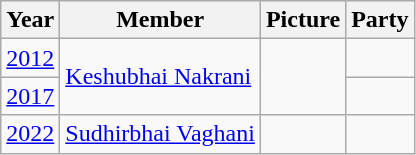<table class="wikitable sortable">
<tr>
<th>Year</th>
<th>Member</th>
<th>Picture</th>
<th colspan=2>Party</th>
</tr>
<tr>
<td><a href='#'>2012</a></td>
<td rowspan=2><a href='#'>Keshubhai Nakrani</a></td>
<td rowspan=2></td>
<td></td>
</tr>
<tr>
<td><a href='#'>2017</a></td>
</tr>
<tr>
<td><a href='#'>2022</a></td>
<td><a href='#'>Sudhirbhai Vaghani</a></td>
<td></td>
<td></td>
</tr>
</table>
